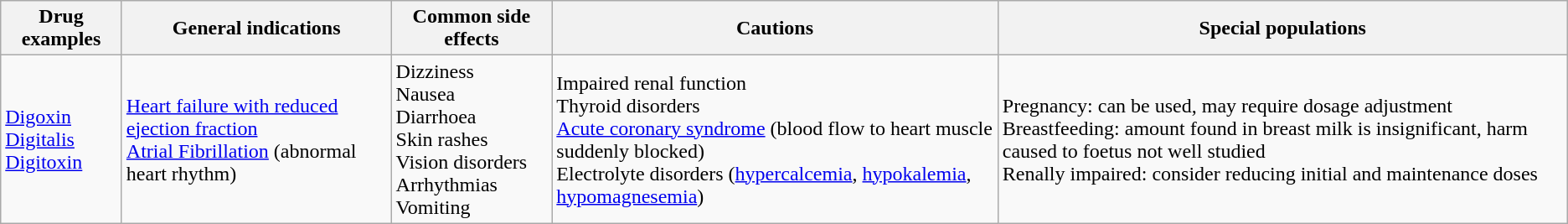<table class="wikitable">
<tr>
<th>Drug examples</th>
<th>General indications</th>
<th>Common side effects</th>
<th>Cautions</th>
<th>Special populations</th>
</tr>
<tr>
<td><a href='#'>Digoxin</a><br><a href='#'>Digitalis</a><br><a href='#'>Digitoxin</a></td>
<td><a href='#'>Heart failure with reduced ejection fraction</a><br><a href='#'>Atrial Fibrillation</a> (abnormal heart rhythm)</td>
<td>Dizziness<br>Nausea<br>Diarrhoea<br>Skin rashes<br>Vision disorders<br>Arrhythmias<br>Vomiting</td>
<td>Impaired renal function<br>Thyroid disorders<br><a href='#'>Acute coronary syndrome</a> (blood flow to heart muscle suddenly blocked)<br>Electrolyte disorders (<a href='#'>hypercalcemia</a>, <a href='#'>hypokalemia</a>, <a href='#'>hypomagnesemia</a>)</td>
<td>Pregnancy: can be used, may require dosage adjustment<br>Breastfeeding: amount found in breast milk is insignificant, harm caused to foetus not well studied<br>Renally impaired: consider reducing initial and maintenance doses</td>
</tr>
</table>
